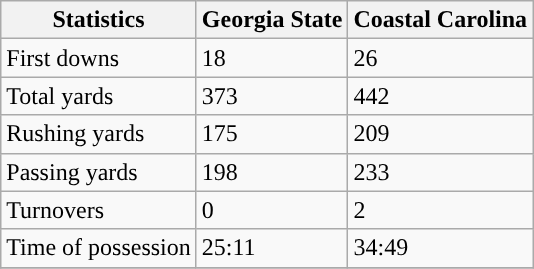<table class="wikitable">
<tr>
<th>Statistics</th>
<th>Georgia State</th>
<th>Coastal Carolina</th>
</tr>
<tr>
<td>First downs</td>
<td>18</td>
<td>26</td>
</tr>
<tr>
<td>Total yards</td>
<td>373</td>
<td>442</td>
</tr>
<tr>
<td>Rushing yards</td>
<td>175</td>
<td>209</td>
</tr>
<tr>
<td>Passing yards</td>
<td>198</td>
<td>233</td>
</tr>
<tr>
<td>Turnovers</td>
<td>0</td>
<td>2</td>
</tr>
<tr>
<td>Time of possession</td>
<td>25:11</td>
<td>34:49</td>
</tr>
<tr>
</tr>
</table>
